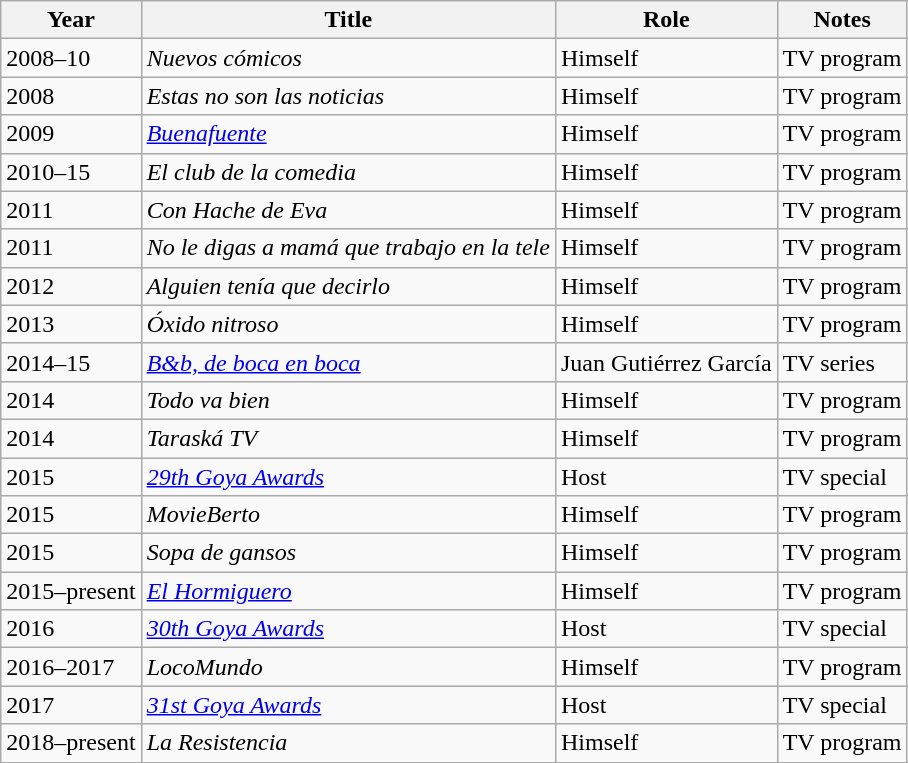<table class="wikitable sortable">
<tr>
<th>Year</th>
<th>Title</th>
<th>Role</th>
<th class="unsortable">Notes</th>
</tr>
<tr>
<td>2008–10</td>
<td><em>Nuevos cómicos</em></td>
<td>Himself</td>
<td>TV program</td>
</tr>
<tr>
<td>2008</td>
<td><em>Estas no son las noticias</em></td>
<td>Himself</td>
<td>TV program</td>
</tr>
<tr>
<td>2009</td>
<td><em><a href='#'>Buenafuente</a></em></td>
<td>Himself</td>
<td>TV program</td>
</tr>
<tr>
<td>2010–15</td>
<td><em>El club de la comedia</em></td>
<td>Himself</td>
<td>TV program</td>
</tr>
<tr>
<td>2011</td>
<td><em>Con Hache de Eva</em></td>
<td>Himself</td>
<td>TV program</td>
</tr>
<tr>
<td>2011</td>
<td><em>No le digas a mamá que trabajo en la tele</em></td>
<td>Himself</td>
<td>TV program</td>
</tr>
<tr>
<td>2012</td>
<td><em>Alguien tenía que decirlo</em></td>
<td>Himself</td>
<td>TV program</td>
</tr>
<tr>
<td>2013</td>
<td><em>Óxido nitroso</em></td>
<td>Himself</td>
<td>TV program</td>
</tr>
<tr>
<td>2014–15</td>
<td><em><a href='#'>B&b, de boca en boca</a></em></td>
<td>Juan Gutiérrez García</td>
<td>TV series</td>
</tr>
<tr>
<td>2014</td>
<td><em>Todo va bien</em></td>
<td>Himself</td>
<td>TV program</td>
</tr>
<tr>
<td>2014</td>
<td><em>Taraská TV</em></td>
<td>Himself</td>
<td>TV program</td>
</tr>
<tr>
<td>2015</td>
<td><em><a href='#'>29th Goya Awards</a></em></td>
<td>Host</td>
<td>TV special</td>
</tr>
<tr>
<td>2015</td>
<td><em>MovieBerto</em></td>
<td>Himself</td>
<td>TV program</td>
</tr>
<tr>
<td>2015</td>
<td><em>Sopa de gansos</em></td>
<td>Himself</td>
<td>TV program</td>
</tr>
<tr>
<td>2015–present</td>
<td><em><a href='#'>El Hormiguero</a></em></td>
<td>Himself</td>
<td>TV program</td>
</tr>
<tr>
<td>2016</td>
<td><em><a href='#'>30th Goya Awards</a></em></td>
<td>Host</td>
<td>TV special</td>
</tr>
<tr>
<td>2016–2017</td>
<td><em>LocoMundo</em></td>
<td>Himself</td>
<td>TV program</td>
</tr>
<tr>
<td>2017</td>
<td><em><a href='#'>31st Goya Awards</a></em></td>
<td>Host</td>
<td>TV special</td>
</tr>
<tr>
<td>2018–present</td>
<td><em>La Resistencia</em></td>
<td>Himself</td>
<td>TV program</td>
</tr>
<tr>
</tr>
</table>
